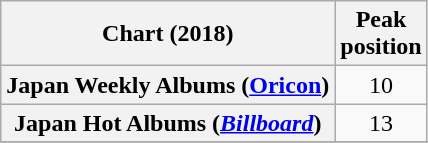<table class="wikitable sortable plainrowheaders" style="text-align:center">
<tr>
<th scope="col">Chart (2018)</th>
<th scope="col">Peak<br>position</th>
</tr>
<tr>
<th scope="row">Japan Weekly Albums (<a href='#'>Oricon</a>)</th>
<td>10</td>
</tr>
<tr>
<th scope="row">Japan Hot Albums (<em><a href='#'>Billboard</a></em>)</th>
<td>13</td>
</tr>
<tr>
</tr>
</table>
